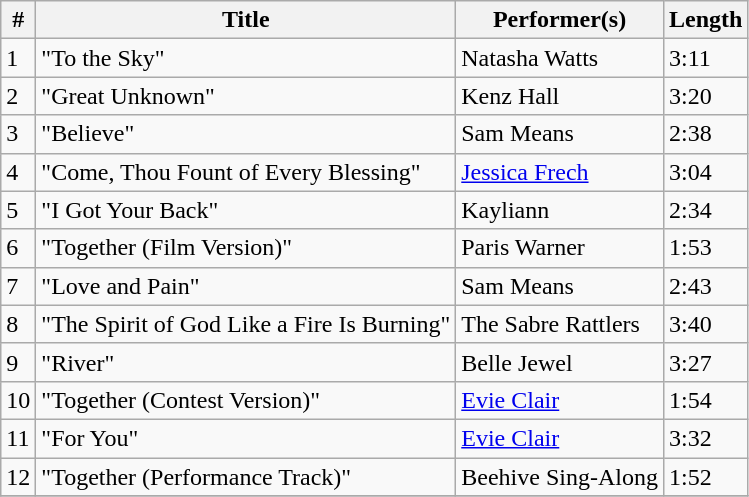<table class="wikitable" style="font-size: 100%">
<tr>
<th align="center">#</th>
<th align="center">Title</th>
<th align="center">Performer(s)</th>
<th align="center">Length</th>
</tr>
<tr>
<td>1</td>
<td>"To the Sky"</td>
<td>Natasha Watts</td>
<td>3:11</td>
</tr>
<tr>
<td>2</td>
<td>"Great Unknown"</td>
<td>Kenz Hall</td>
<td>3:20</td>
</tr>
<tr>
<td>3</td>
<td>"Believe"</td>
<td>Sam Means</td>
<td>2:38</td>
</tr>
<tr>
<td>4</td>
<td>"Come, Thou Fount of Every Blessing"</td>
<td><a href='#'>Jessica Frech</a></td>
<td>3:04</td>
</tr>
<tr>
<td>5</td>
<td>"I Got Your Back"</td>
<td>Kayliann</td>
<td>2:34</td>
</tr>
<tr>
<td>6</td>
<td>"Together (Film Version)"</td>
<td>Paris Warner</td>
<td>1:53</td>
</tr>
<tr>
<td>7</td>
<td>"Love and Pain"</td>
<td>Sam Means</td>
<td>2:43</td>
</tr>
<tr>
<td>8</td>
<td>"The Spirit of God Like a Fire Is Burning"</td>
<td>The Sabre Rattlers</td>
<td>3:40</td>
</tr>
<tr>
<td>9</td>
<td>"River"</td>
<td>Belle Jewel</td>
<td>3:27</td>
</tr>
<tr>
<td>10</td>
<td>"Together (Contest Version)"</td>
<td><a href='#'>Evie Clair</a></td>
<td>1:54</td>
</tr>
<tr>
<td>11</td>
<td>"For You"</td>
<td><a href='#'>Evie Clair</a></td>
<td>3:32</td>
</tr>
<tr>
<td>12</td>
<td>"Together (Performance Track)"</td>
<td>Beehive Sing-Along</td>
<td>1:52</td>
</tr>
<tr>
</tr>
</table>
